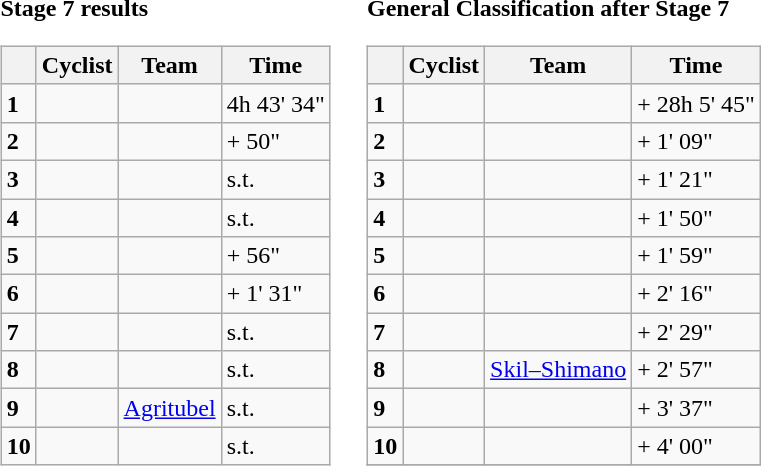<table>
<tr>
<td><strong>Stage 7 results</strong><br><table class="wikitable">
<tr>
<th></th>
<th>Cyclist</th>
<th>Team</th>
<th>Time</th>
</tr>
<tr>
<td><strong>1</strong></td>
<td></td>
<td></td>
<td>4h 43' 34"</td>
</tr>
<tr>
<td><strong>2</strong></td>
<td></td>
<td></td>
<td>+ 50"</td>
</tr>
<tr>
<td><strong>3</strong></td>
<td></td>
<td></td>
<td>s.t.</td>
</tr>
<tr>
<td><strong>4</strong></td>
<td></td>
<td></td>
<td>s.t.</td>
</tr>
<tr>
<td><strong>5</strong></td>
<td></td>
<td></td>
<td>+ 56"</td>
</tr>
<tr>
<td><strong>6</strong></td>
<td></td>
<td></td>
<td>+ 1' 31"</td>
</tr>
<tr>
<td><strong>7</strong></td>
<td></td>
<td></td>
<td>s.t.</td>
</tr>
<tr>
<td><strong>8</strong></td>
<td></td>
<td></td>
<td>s.t.</td>
</tr>
<tr>
<td><strong>9</strong></td>
<td></td>
<td><a href='#'>Agritubel</a></td>
<td>s.t.</td>
</tr>
<tr>
<td><strong>10</strong></td>
<td></td>
<td></td>
<td>s.t.</td>
</tr>
</table>
</td>
<td></td>
<td><strong>General Classification after Stage 7</strong><br><table class="wikitable">
<tr>
<th></th>
<th>Cyclist</th>
<th>Team</th>
<th>Time</th>
</tr>
<tr>
<td><strong>1</strong></td>
<td></td>
<td></td>
<td>+ 28h 5' 45"</td>
</tr>
<tr>
<td><strong>2</strong></td>
<td></td>
<td></td>
<td>+ 1' 09"</td>
</tr>
<tr>
<td><strong>3</strong></td>
<td></td>
<td></td>
<td>+ 1' 21"</td>
</tr>
<tr>
<td><strong>4</strong></td>
<td></td>
<td></td>
<td>+ 1' 50"</td>
</tr>
<tr>
<td><strong>5</strong></td>
<td></td>
<td></td>
<td>+ 1' 59"</td>
</tr>
<tr>
<td><strong>6</strong></td>
<td></td>
<td></td>
<td>+ 2' 16"</td>
</tr>
<tr>
<td><strong>7</strong></td>
<td></td>
<td></td>
<td>+ 2' 29"</td>
</tr>
<tr>
<td><strong>8</strong></td>
<td></td>
<td><a href='#'>Skil–Shimano</a></td>
<td>+ 2' 57"</td>
</tr>
<tr>
<td><strong>9</strong></td>
<td></td>
<td></td>
<td>+ 3' 37"</td>
</tr>
<tr>
<td><strong>10</strong></td>
<td></td>
<td></td>
<td>+ 4' 00"</td>
</tr>
<tr>
</tr>
</table>
</td>
</tr>
</table>
